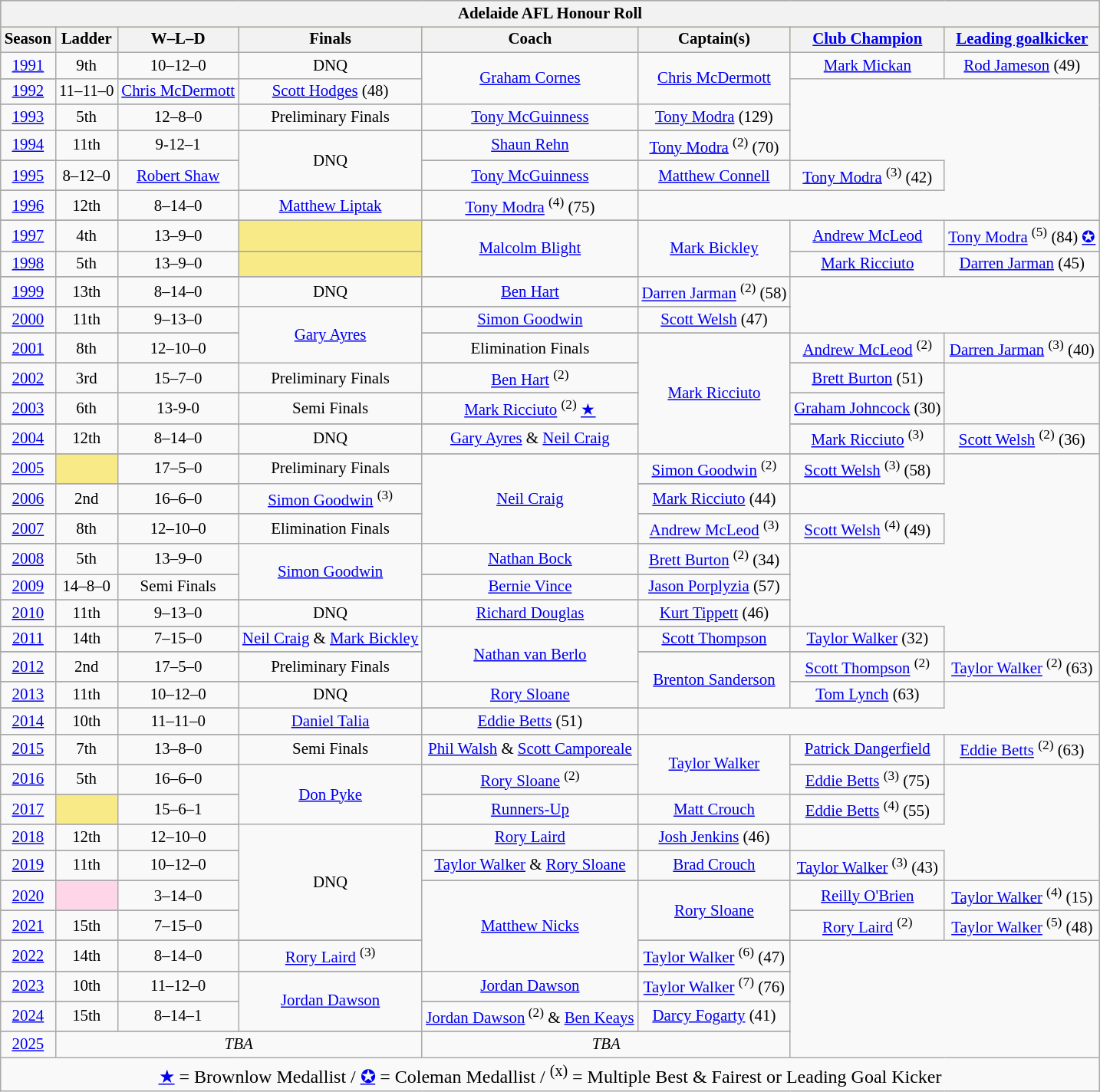<table class="wikitable" style="text-align:center">
<tr style="background:#bdb76b;font-size: 87%">
<th colspan="9">Adelaide AFL Honour Roll</th>
</tr>
<tr style="background:#bdb76b;font-size: 87%;">
<th>Season</th>
<th>Ladder</th>
<th>W–L–D</th>
<th>Finals</th>
<th>Coach</th>
<th>Captain(s)</th>
<th><a href='#'>Club Champion</a></th>
<th><a href='#'>Leading goalkicker</a></th>
</tr>
<tr style="font-size: 87%;">
<td><a href='#'>1991</a></td>
<td rowspan="2">9th</td>
<td>10–12–0</td>
<td rowspan="2">DNQ</td>
<td rowspan="4"><a href='#'>Graham Cornes</a></td>
<td rowspan="4"><a href='#'>Chris McDermott</a></td>
<td><a href='#'>Mark Mickan</a></td>
<td><a href='#'>Rod Jameson</a> (49)</td>
</tr>
<tr>
</tr>
<tr style="font-size: 87%;">
<td><a href='#'>1992</a></td>
<td>11–11–0</td>
<td><a href='#'>Chris McDermott</a></td>
<td><a href='#'>Scott Hodges</a> (48)</td>
</tr>
<tr>
</tr>
<tr style="font-size: 87%;">
<td><a href='#'>1993</a></td>
<td>5th</td>
<td>12–8–0</td>
<td>Preliminary Finals</td>
<td><a href='#'>Tony McGuinness</a></td>
<td><a href='#'>Tony Modra</a> (129)</td>
</tr>
<tr>
</tr>
<tr style="font-size: 87%;">
<td><a href='#'>1994</a></td>
<td rowspan="2">11th</td>
<td>9-12–1</td>
<td rowspan="3">DNQ</td>
<td><a href='#'>Shaun Rehn</a></td>
<td><a href='#'>Tony Modra</a> <sup>(2)</sup> (70)</td>
</tr>
<tr>
</tr>
<tr style="font-size: 87%;">
<td><a href='#'>1995</a></td>
<td>8–12–0</td>
<td rowspan="2"><a href='#'>Robert Shaw</a></td>
<td rowspan="2"><a href='#'>Tony McGuinness</a></td>
<td><a href='#'>Matthew Connell</a></td>
<td><a href='#'>Tony Modra</a> <sup>(3)</sup> (42)</td>
</tr>
<tr>
</tr>
<tr style="font-size: 87%;">
<td><a href='#'>1996</a></td>
<td>12th</td>
<td>8–14–0</td>
<td><a href='#'>Matthew Liptak</a></td>
<td><a href='#'>Tony Modra</a> <sup>(4)</sup> (75)</td>
</tr>
<tr>
</tr>
<tr style="font-size: 87%;">
<td><a href='#'>1997</a></td>
<td>4th</td>
<td>13–9–0</td>
<td bgcolor="#F8EB87" div style="text-align: center;"></td>
<td rowspan="3"><a href='#'>Malcolm Blight</a></td>
<td rowspan="4"><a href='#'>Mark Bickley</a></td>
<td><a href='#'>Andrew McLeod</a></td>
<td><a href='#'>Tony Modra</a> <sup>(5)</sup> (84) <a href='#'>✪</a></td>
</tr>
<tr>
</tr>
<tr style="font-size: 87%;">
<td><a href='#'>1998</a></td>
<td>5th</td>
<td>13–9–0</td>
<td bgcolor="#F8EB87" div style="text-align: center;"></td>
<td><a href='#'>Mark Ricciuto</a></td>
<td><a href='#'>Darren Jarman</a> (45)</td>
</tr>
<tr>
</tr>
<tr style="font-size: 87%;">
<td><a href='#'>1999</a></td>
<td>13th</td>
<td>8–14–0</td>
<td rowspan="2">DNQ</td>
<td><a href='#'>Ben Hart</a></td>
<td><a href='#'>Darren Jarman</a> <sup>(2)</sup> (58)</td>
</tr>
<tr>
</tr>
<tr style="font-size: 87%;">
<td><a href='#'>2000</a></td>
<td>11th</td>
<td>9–13–0</td>
<td rowspan="4"><a href='#'>Gary Ayres</a></td>
<td><a href='#'>Simon Goodwin</a></td>
<td><a href='#'>Scott Welsh</a> (47)</td>
</tr>
<tr>
</tr>
<tr style="font-size: 87%;">
<td><a href='#'>2001</a></td>
<td>8th</td>
<td>12–10–0</td>
<td>Elimination Finals</td>
<td rowspan="7"><a href='#'>Mark Ricciuto</a></td>
<td><a href='#'>Andrew McLeod</a> <sup>(2)</sup></td>
<td><a href='#'>Darren Jarman</a> <sup>(3)</sup> (40)</td>
</tr>
<tr>
</tr>
<tr style="font-size: 87%;">
<td><a href='#'>2002</a></td>
<td>3rd</td>
<td>15–7–0</td>
<td>Preliminary Finals</td>
<td><a href='#'>Ben Hart</a> <sup>(2)</sup></td>
<td><a href='#'>Brett Burton</a> (51)</td>
</tr>
<tr>
</tr>
<tr style="font-size: 87%;">
<td><a href='#'>2003</a></td>
<td>6th</td>
<td>13-9-0</td>
<td>Semi Finals</td>
<td><a href='#'>Mark Ricciuto</a> <sup>(2)</sup> <a href='#'>★</a></td>
<td><a href='#'>Graham Johncock</a> (30)</td>
</tr>
<tr>
</tr>
<tr style="font-size: 87%;">
<td><a href='#'>2004</a></td>
<td>12th</td>
<td>8–14–0</td>
<td>DNQ</td>
<td><a href='#'>Gary Ayres</a> & <a href='#'>Neil Craig</a></td>
<td><a href='#'>Mark Ricciuto</a> <sup>(3)</sup></td>
<td><a href='#'>Scott Welsh</a> <sup>(2)</sup> (36)</td>
</tr>
<tr>
</tr>
<tr style="font-size: 87%;">
<td><a href='#'>2005</a></td>
<td bgcolor="#F8EB87" div style="text-align: center;"></td>
<td>17–5–0</td>
<td rowspan="2">Preliminary Finals</td>
<td rowspan="6"><a href='#'>Neil Craig</a></td>
<td><a href='#'>Simon Goodwin</a> <sup>(2)</sup></td>
<td><a href='#'>Scott Welsh</a> <sup>(3)</sup> (58)</td>
</tr>
<tr>
</tr>
<tr style="font-size: 87%;">
<td><a href='#'>2006</a></td>
<td>2nd</td>
<td>16–6–0</td>
<td><a href='#'>Simon Goodwin</a> <sup>(3)</sup></td>
<td><a href='#'>Mark Ricciuto</a> (44)</td>
</tr>
<tr>
</tr>
<tr style="font-size: 87%;">
<td><a href='#'>2007</a></td>
<td>8th</td>
<td>12–10–0</td>
<td rowspan="2">Elimination Finals</td>
<td><a href='#'>Andrew McLeod</a> <sup>(3)</sup></td>
<td><a href='#'>Scott Welsh</a> <sup>(4)</sup> (49)</td>
</tr>
<tr>
</tr>
<tr style="font-size: 87%;">
<td><a href='#'>2008</a></td>
<td rowspan="2">5th</td>
<td>13–9–0</td>
<td rowspan="3"><a href='#'>Simon Goodwin</a></td>
<td><a href='#'>Nathan Bock</a></td>
<td><a href='#'>Brett Burton</a> <sup>(2)</sup> (34)</td>
</tr>
<tr>
</tr>
<tr style="font-size: 87%;">
<td><a href='#'>2009</a></td>
<td>14–8–0</td>
<td>Semi Finals</td>
<td><a href='#'>Bernie Vince</a></td>
<td><a href='#'>Jason Porplyzia</a> (57)</td>
</tr>
<tr>
</tr>
<tr style="font-size: 87%;">
<td><a href='#'>2010</a></td>
<td>11th</td>
<td>9–13–0</td>
<td rowspan="2">DNQ</td>
<td><a href='#'>Richard Douglas</a></td>
<td><a href='#'>Kurt Tippett</a> (46)</td>
</tr>
<tr>
</tr>
<tr style="font-size: 87%;">
<td><a href='#'>2011</a></td>
<td>14th</td>
<td>7–15–0</td>
<td><a href='#'>Neil Craig</a> & <a href='#'>Mark Bickley</a></td>
<td rowspan="4"><a href='#'>Nathan van Berlo</a></td>
<td><a href='#'>Scott Thompson</a></td>
<td><a href='#'>Taylor Walker</a> (32)</td>
</tr>
<tr>
</tr>
<tr style="font-size: 87%;">
<td><a href='#'>2012</a></td>
<td>2nd</td>
<td>17–5–0</td>
<td>Preliminary Finals</td>
<td rowspan="3"><a href='#'>Brenton Sanderson</a></td>
<td><a href='#'>Scott Thompson</a> <sup>(2)</sup></td>
<td><a href='#'>Taylor Walker</a> <sup>(2)</sup> (63)</td>
</tr>
<tr>
</tr>
<tr style="font-size: 87%;">
<td><a href='#'>2013</a></td>
<td>11th</td>
<td>10–12–0</td>
<td rowspan="2">DNQ</td>
<td><a href='#'>Rory Sloane</a></td>
<td><a href='#'>Tom Lynch</a> (63)</td>
</tr>
<tr>
</tr>
<tr style="font-size: 87%;">
<td><a href='#'>2014</a></td>
<td>10th</td>
<td>11–11–0</td>
<td><a href='#'>Daniel Talia</a></td>
<td><a href='#'>Eddie Betts</a> (51)</td>
</tr>
<tr>
</tr>
<tr style="font-size: 87%;">
<td><a href='#'>2015</a></td>
<td>7th</td>
<td>13–8–0</td>
<td rowspan="2">Semi Finals</td>
<td><a href='#'>Phil Walsh</a> & <a href='#'>Scott Camporeale</a></td>
<td rowspan="4"><a href='#'>Taylor Walker</a></td>
<td><a href='#'>Patrick Dangerfield</a></td>
<td><a href='#'>Eddie Betts</a> <sup>(2)</sup> (63)</td>
</tr>
<tr>
</tr>
<tr style="font-size: 87%;">
<td><a href='#'>2016</a></td>
<td>5th</td>
<td>16–6–0</td>
<td rowspan="4"><a href='#'>Don Pyke</a></td>
<td><a href='#'>Rory Sloane</a> <sup>(2)</sup></td>
<td><a href='#'>Eddie Betts</a> <sup>(3)</sup> (75)</td>
</tr>
<tr>
</tr>
<tr style="font-size: 87%;">
<td><a href='#'>2017</a></td>
<td bgcolor="#F8EB87" div style="text-align: center;"></td>
<td>15–6–1</td>
<td><a href='#'>Runners-Up</a></td>
<td><a href='#'>Matt Crouch</a></td>
<td><a href='#'>Eddie Betts</a> <sup>(4)</sup> (55)</td>
</tr>
<tr>
</tr>
<tr style="font-size: 87%;">
<td><a href='#'>2018</a></td>
<td>12th</td>
<td>12–10–0</td>
<td rowspan="7">DNQ</td>
<td><a href='#'>Rory Laird</a></td>
<td><a href='#'>Josh Jenkins</a> (46)</td>
</tr>
<tr>
</tr>
<tr style="font-size: 87%;">
<td><a href='#'>2019</a></td>
<td>11th</td>
<td>10–12–0</td>
<td><a href='#'>Taylor Walker</a> & <a href='#'>Rory Sloane</a></td>
<td><a href='#'>Brad Crouch</a></td>
<td><a href='#'>Taylor Walker</a> <sup>(3)</sup> (43)</td>
</tr>
<tr>
</tr>
<tr style="font-size: 87%;">
<td><a href='#'>2020</a></td>
<td bgcolor="#FFD6E8" div style="text-align: center;"></td>
<td>3–14–0</td>
<td rowspan="6"><a href='#'>Matthew Nicks</a></td>
<td rowspan="3"><a href='#'>Rory Sloane</a></td>
<td><a href='#'>Reilly O'Brien</a></td>
<td><a href='#'>Taylor Walker</a> <sup>(4)</sup> (15)</td>
</tr>
<tr>
</tr>
<tr style="font-size: 87%;">
<td><a href='#'>2021</a></td>
<td>15th</td>
<td>7–15–0</td>
<td><a href='#'>Rory Laird</a> <sup>(2)</sup></td>
<td><a href='#'>Taylor Walker</a> <sup>(5)</sup> (48)</td>
</tr>
<tr>
</tr>
<tr style="font-size: 87%;">
<td><a href='#'>2022</a></td>
<td>14th</td>
<td>8–14–0</td>
<td><a href='#'>Rory Laird</a> <sup>(3)</sup></td>
<td><a href='#'>Taylor Walker</a> <sup>(6)</sup> (47)</td>
</tr>
<tr>
</tr>
<tr style="font-size: 87%;">
<td><a href='#'>2023</a></td>
<td>10th</td>
<td>11–12–0</td>
<td rowspan="3"><a href='#'>Jordan Dawson</a></td>
<td><a href='#'>Jordan Dawson</a></td>
<td><a href='#'>Taylor Walker</a> <sup>(7)</sup> (76)</td>
</tr>
<tr>
</tr>
<tr style="font-size: 87%;">
<td><a href='#'>2024</a></td>
<td>15th</td>
<td>8–14–1</td>
<td><a href='#'>Jordan Dawson</a><sup> (2)</sup> & <a href='#'>Ben Keays</a></td>
<td><a href='#'>Darcy Fogarty</a> (41)</td>
</tr>
<tr>
</tr>
<tr style="font-size: 87%;">
<td><a href='#'>2025</a></td>
<td colspan="3"><em>TBA</em></td>
<td colspan="2"><em>TBA</em></td>
</tr>
<tr>
<td colspan="9"><a href='#'>★</a> = Brownlow Medallist  /  <a href='#'>✪</a> = Coleman Medallist  /  <sup>(x)</sup> = Multiple Best & Fairest or Leading Goal Kicker</td>
</tr>
</table>
